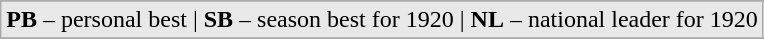<table class="wikitable">
<tr>
</tr>
<tr bgcolor="e8e8e8">
<td><strong>PB</strong> – personal best | <strong>SB</strong> – season best for 1920 | <strong>NL</strong> – national leader for 1920</td>
</tr>
<tr>
</tr>
</table>
